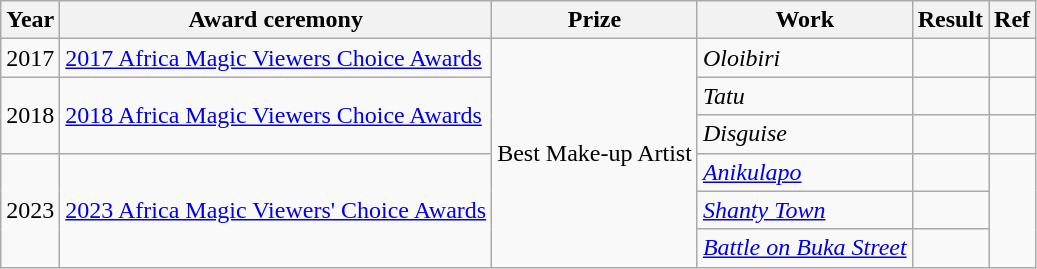<table class="wikitable">
<tr>
<th>Year</th>
<th>Award ceremony</th>
<th>Prize</th>
<th>Work</th>
<th>Result</th>
<th>Ref</th>
</tr>
<tr>
<td>2017</td>
<td><a href='#'>2017 Africa Magic Viewers Choice Awards</a></td>
<td rowspan="6">Best Make-up Artist</td>
<td><em>Oloibiri</em></td>
<td></td>
<td></td>
</tr>
<tr>
<td rowspan="2">2018</td>
<td rowspan="2"><a href='#'>2018 Africa Magic Viewers Choice Awards</a></td>
<td><em>Tatu</em></td>
<td></td>
<td></td>
</tr>
<tr>
<td><em>Disguise</em></td>
<td></td>
<td></td>
</tr>
<tr>
<td rowspan="3">2023</td>
<td rowspan="3"><a href='#'>2023 Africa Magic Viewers' Choice Awards</a></td>
<td><em><a href='#'>Anikulapo</a></em></td>
<td></td>
<td rowspan="3"></td>
</tr>
<tr>
<td><em><a href='#'>Shanty Town</a></em></td>
<td></td>
</tr>
<tr>
<td><em><a href='#'>Battle on Buka Street</a></em></td>
<td></td>
</tr>
</table>
